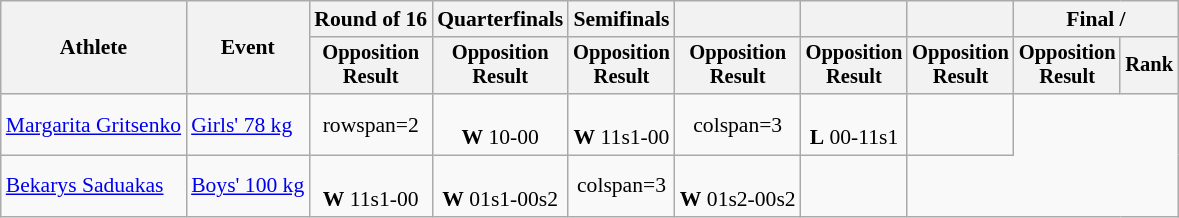<table class="wikitable" style="text-align:center;font-size:90%">
<tr>
<th rowspan=2>Athlete</th>
<th rowspan=2>Event</th>
<th>Round of 16</th>
<th>Quarterfinals</th>
<th>Semifinals</th>
<th></th>
<th></th>
<th></th>
<th colspan=2>Final / </th>
</tr>
<tr style="font-size:95%">
<th>Opposition<br>Result</th>
<th>Opposition<br>Result</th>
<th>Opposition<br>Result</th>
<th>Opposition<br>Result</th>
<th>Opposition<br>Result</th>
<th>Opposition<br>Result</th>
<th>Opposition<br>Result</th>
<th>Rank</th>
</tr>
<tr align=center>
<td align=left><a href='#'>Margarita Gritsenko</a></td>
<td align=left><a href='#'>Girls' 78 kg</a></td>
<td>rowspan=2 </td>
<td><br> <strong>W</strong> 10-00</td>
<td><br> <strong>W</strong> 11s1-00</td>
<td>colspan=3 </td>
<td><br> <strong>L</strong> 00-11s1</td>
<td></td>
</tr>
<tr align=center>
<td align=left><a href='#'>Bekarys Saduakas</a></td>
<td align=left><a href='#'>Boys' 100 kg</a></td>
<td><br> <strong>W</strong> 11s1-00</td>
<td><br> <strong>W</strong> 01s1-00s2</td>
<td>colspan=3 </td>
<td><br> <strong>W</strong> 01s2-00s2</td>
<td></td>
</tr>
</table>
